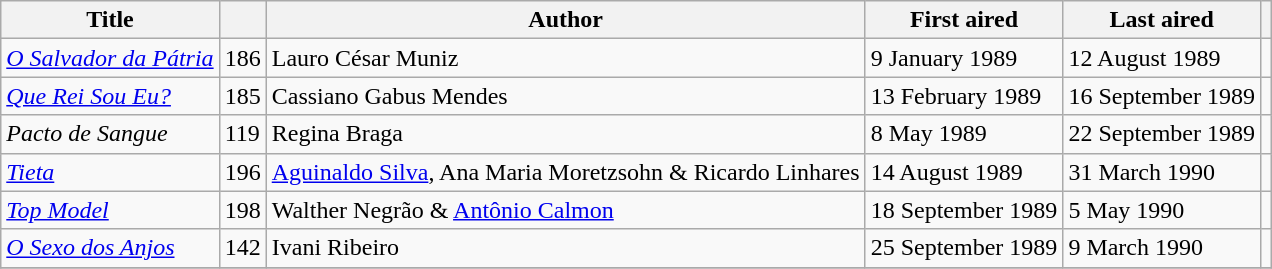<table class="wikitable sortable">
<tr>
<th>Title</th>
<th></th>
<th>Author</th>
<th>First aired</th>
<th>Last aired</th>
<th></th>
</tr>
<tr>
<td><em><a href='#'>O Salvador da Pátria</a></em></td>
<td>186</td>
<td>Lauro César Muniz</td>
<td>9 January 1989</td>
<td>12 August 1989</td>
<td></td>
</tr>
<tr>
<td><em><a href='#'>Que Rei Sou Eu?</a></em></td>
<td>185</td>
<td>Cassiano Gabus Mendes</td>
<td>13 February 1989</td>
<td>16 September 1989</td>
<td></td>
</tr>
<tr>
<td><em>Pacto de Sangue</em></td>
<td>119</td>
<td>Regina Braga</td>
<td>8 May 1989</td>
<td>22 September 1989</td>
<td></td>
</tr>
<tr>
<td><em><a href='#'>Tieta</a></em></td>
<td>196</td>
<td><a href='#'>Aguinaldo Silva</a>, Ana Maria Moretzsohn & Ricardo Linhares</td>
<td>14 August 1989</td>
<td>31 March 1990</td>
<td></td>
</tr>
<tr>
<td><em><a href='#'>Top Model</a></em></td>
<td>198</td>
<td>Walther Negrão & <a href='#'>Antônio Calmon</a></td>
<td>18 September 1989</td>
<td>5 May 1990</td>
<td></td>
</tr>
<tr>
<td><em><a href='#'>O Sexo dos Anjos</a></em></td>
<td>142</td>
<td>Ivani Ribeiro</td>
<td>25 September 1989</td>
<td>9 March 1990</td>
<td></td>
</tr>
<tr>
</tr>
</table>
